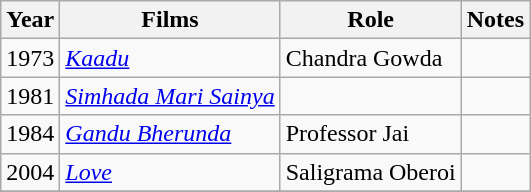<table class="wikitable sortable">
<tr>
<th>Year</th>
<th>Films</th>
<th>Role</th>
<th>Notes</th>
</tr>
<tr>
<td>1973</td>
<td><em><a href='#'>Kaadu</a></em></td>
<td>Chandra Gowda</td>
<td></td>
</tr>
<tr>
<td>1981</td>
<td><em><a href='#'>Simhada Mari Sainya</a></em></td>
<td></td>
<td></td>
</tr>
<tr>
<td>1984</td>
<td><em><a href='#'>Gandu Bherunda</a></em></td>
<td>Professor Jai</td>
<td></td>
</tr>
<tr>
<td>2004</td>
<td><em><a href='#'>Love</a></em></td>
<td>Saligrama Oberoi</td>
<td></td>
</tr>
<tr>
</tr>
</table>
